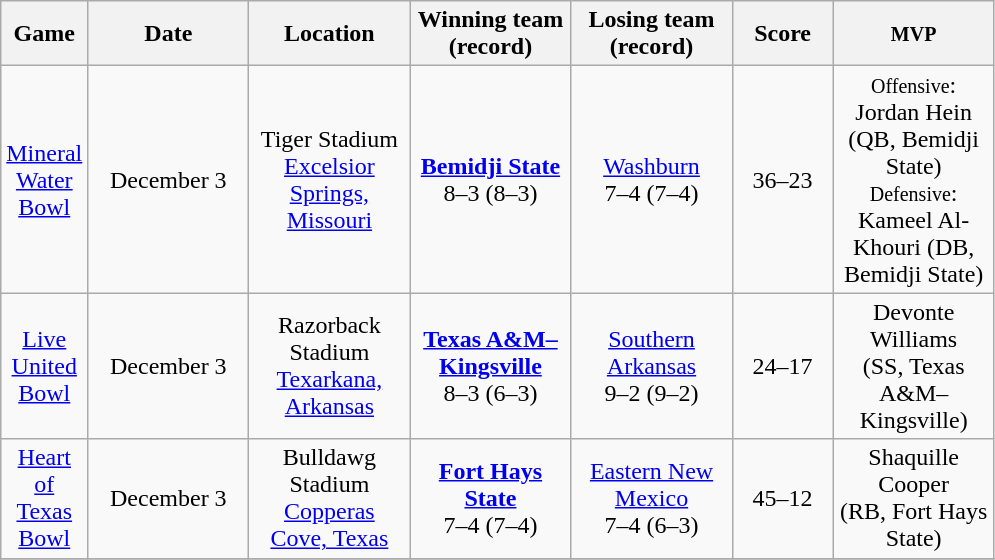<table class="wikitable" style="text-align:center;">
<tr>
<th style="width:50px">Game</th>
<th style="width:100px">Date</th>
<th style="width:100px">Location</th>
<th style="width:100px">Winning team<br>(record)</th>
<th style="width:100px">Losing team<br>(record)</th>
<th style="width:60px;">Score</th>
<th style="width:100px"><small>MVP</small></th>
</tr>
<tr>
<td><a href='#'>Mineral Water Bowl</a></td>
<td>December 3</td>
<td>Tiger Stadium<br><a href='#'>Excelsior Springs, Missouri</a></td>
<td><strong><a href='#'>Bemidji State</a></strong><br>8–3 (8–3)</td>
<td><a href='#'>Washburn</a><br>7–4 (7–4)</td>
<td>36–23</td>
<td><small>Offensive</small>: Jordan Hein (QB, Bemidji State)<br><small>Defensive</small>: Kameel Al-Khouri (DB, Bemidji State)</td>
</tr>
<tr>
<td><a href='#'>Live United Bowl</a></td>
<td>December 3</td>
<td>Razorback Stadium<br><a href='#'>Texarkana, Arkansas</a></td>
<td><strong><a href='#'>Texas A&M–Kingsville</a></strong><br>8–3 (6–3)</td>
<td><a href='#'>Southern Arkansas</a><br>9–2 (9–2)</td>
<td>24–17</td>
<td>Devonte Williams<br>(SS, Texas A&M–Kingsville)</td>
</tr>
<tr>
<td><a href='#'>Heart of Texas Bowl</a></td>
<td>December 3</td>
<td>Bulldawg Stadium<br><a href='#'>Copperas Cove, Texas</a></td>
<td><strong><a href='#'>Fort Hays State</a></strong><br>7–4 (7–4)</td>
<td><a href='#'>Eastern New Mexico</a><br>7–4 (6–3)</td>
<td>45–12</td>
<td>Shaquille Cooper<br>(RB, Fort Hays State)</td>
</tr>
<tr>
</tr>
</table>
